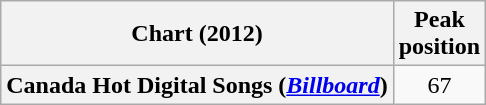<table class="wikitable plainrowheaders" style="text-align:center">
<tr>
<th>Chart (2012)</th>
<th>Peak<br>position</th>
</tr>
<tr>
<th scope="row">Canada Hot Digital Songs (<em><a href='#'>Billboard</a></em>)</th>
<td>67</td>
</tr>
</table>
